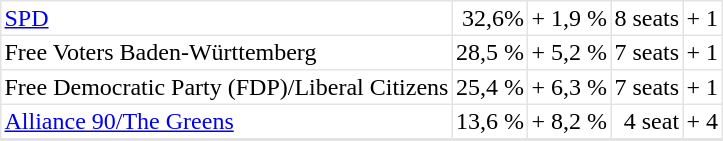<table cellpadding="2" style="width:30%; background:#e3e3e3; border-spacing:1px; white-space:nowrap;">
<tr align="right" bgcolor="#ffffff" |>
<td align="left"><a href='#'>SPD</a></td>
<td>32,6%</td>
<td>+ 1,9 %</td>
<td>8 seats</td>
<td>+ 1</td>
</tr>
<tr align="right" bgcolor="#ffffff" |>
<td align="left">Free Voters Baden-Württemberg</td>
<td>28,5 %</td>
<td>+  5,2 %</td>
<td>7 seats</td>
<td>+ 1</td>
</tr>
<tr align="right" bgcolor="#ffffff" |>
<td align="left">Free Democratic Party (FDP)/Liberal Citizens</td>
<td>25,4 %</td>
<td>+  6,3 %</td>
<td>7 seats</td>
<td>+ 1</td>
</tr>
<tr align="right" bgcolor="#ffffff" |>
<td align="left"><a href='#'>Alliance 90/The Greens</a></td>
<td>13,6 %</td>
<td>+ 8,2 %</td>
<td>4 seat</td>
<td>+ 4</td>
</tr>
<tr align="right" bgcolor="#ffffff" |>
</tr>
</table>
